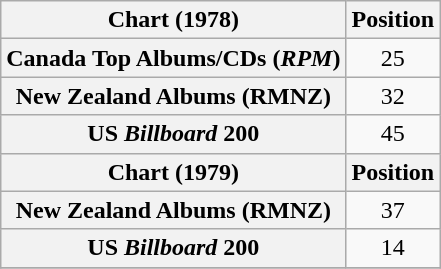<table class="wikitable plainrowheaders" style="text-align:center">
<tr>
<th scope="col">Chart (1978)</th>
<th scope="col">Position</th>
</tr>
<tr>
<th scope="row">Canada Top Albums/CDs (<em>RPM</em>)</th>
<td>25</td>
</tr>
<tr>
<th scope="row">New Zealand Albums (RMNZ)</th>
<td>32</td>
</tr>
<tr>
<th scope="row">US <em>Billboard</em> 200</th>
<td>45</td>
</tr>
<tr>
<th scope="col">Chart (1979)</th>
<th scope="col">Position</th>
</tr>
<tr>
<th scope="row">New Zealand Albums (RMNZ)</th>
<td>37</td>
</tr>
<tr>
<th scope="row">US <em>Billboard</em> 200</th>
<td>14</td>
</tr>
<tr>
</tr>
</table>
